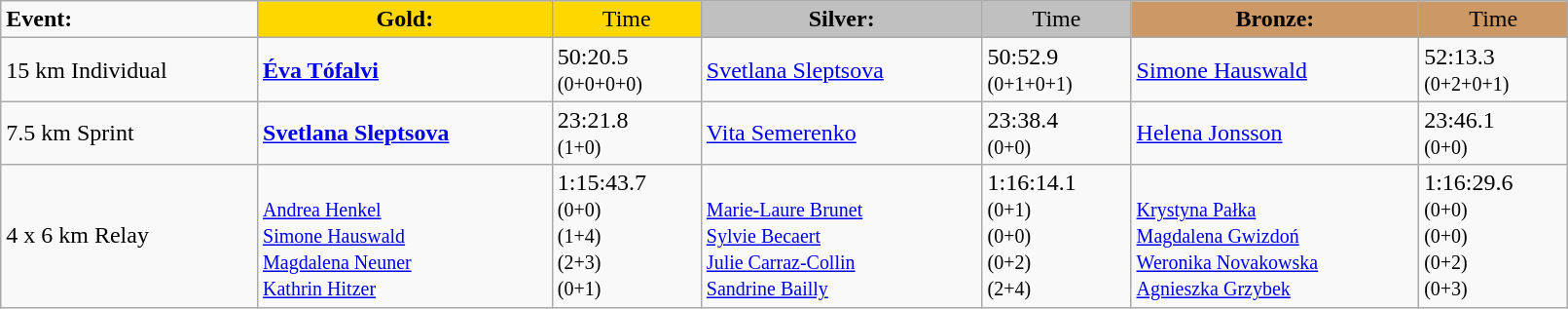<table class="wikitable" width=85%>
<tr>
<td><strong>Event:</strong></td>
<td style="text-align:center;background-color:gold;"><strong>Gold:</strong></td>
<td style="text-align:center;background-color:gold;">Time</td>
<td style="text-align:center;background-color:silver;"><strong>Silver:</strong></td>
<td style="text-align:center;background-color:silver;">Time</td>
<td style="text-align:center;background-color:#CC9966;"><strong>Bronze:</strong></td>
<td style="text-align:center;background-color:#CC9966;">Time</td>
</tr>
<tr>
<td>15 km Individual<br></td>
<td><strong><a href='#'>Éva Tófalvi</a></strong><br><small></small></td>
<td>50:20.5<br><small>(0+0+0+0)</small></td>
<td><a href='#'>Svetlana Sleptsova</a><br><small></small></td>
<td>50:52.9<br><small>(0+1+0+1)</small></td>
<td><a href='#'>Simone Hauswald</a><br><small></small></td>
<td>52:13.3<br><small>(0+2+0+1)</small></td>
</tr>
<tr>
<td>7.5 km Sprint<br></td>
<td><strong><a href='#'>Svetlana Sleptsova</a></strong><br><small></small></td>
<td>23:21.8<br><small>(1+0)</small></td>
<td><a href='#'>Vita Semerenko</a><br><small></small></td>
<td>23:38.4<br><small>(0+0)</small></td>
<td><a href='#'>Helena Jonsson</a><br><small></small></td>
<td>23:46.1<br><small>(0+0)</small></td>
</tr>
<tr>
<td>4 x 6 km Relay<br></td>
<td><strong></strong><br><small><a href='#'>Andrea Henkel</a><br><a href='#'>Simone Hauswald</a><br><a href='#'>Magdalena Neuner</a><br><a href='#'>Kathrin Hitzer</a></small></td>
<td>1:15:43.7<br><small>(0+0)<br>(1+4)<br>(2+3)<br>(0+1)</small></td>
<td><br><small><a href='#'>Marie-Laure Brunet</a><br><a href='#'>Sylvie Becaert</a><br><a href='#'>Julie Carraz-Collin</a><br><a href='#'>Sandrine Bailly</a></small></td>
<td>1:16:14.1<br><small>(0+1)<br>(0+0)<br>(0+2)<br>(2+4)</small></td>
<td><br><small><a href='#'>Krystyna Pałka</a><br><a href='#'>Magdalena Gwizdoń</a><br><a href='#'>Weronika Novakowska</a><br><a href='#'>Agnieszka Grzybek</a></small></td>
<td>1:16:29.6<br><small>(0+0)<br>(0+0)<br>(0+2)<br>(0+3)</small></td>
</tr>
</table>
